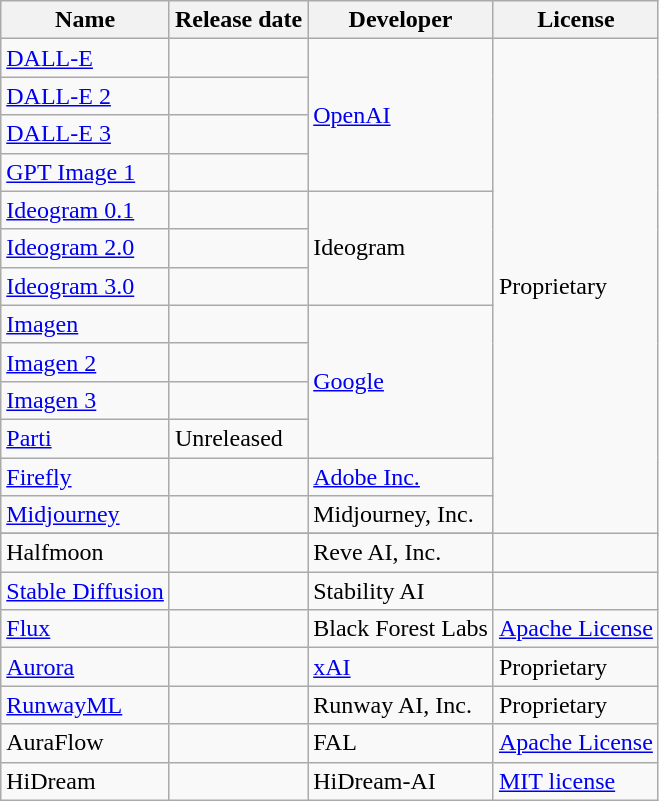<table class="wikitable sortable">
<tr>
<th>Name</th>
<th>Release date</th>
<th>Developer</th>
<th>License</th>
</tr>
<tr>
<td><a href='#'>DALL-E</a></td>
<td></td>
<td rowspan="4"><a href='#'>OpenAI</a></td>
<td rowspan="14">Proprietary</td>
</tr>
<tr>
<td><a href='#'>DALL-E 2</a></td>
<td></td>
</tr>
<tr>
<td><a href='#'>DALL-E 3</a></td>
<td></td>
</tr>
<tr>
<td><a href='#'>GPT Image 1</a></td>
<td></td>
</tr>
<tr>
<td><a href='#'>Ideogram 0.1</a></td>
<td></td>
<td rowspan="3">Ideogram</td>
</tr>
<tr>
<td><a href='#'>Ideogram 2.0</a></td>
<td></td>
</tr>
<tr>
<td><a href='#'>Ideogram 3.0</a></td>
<td></td>
</tr>
<tr>
<td><a href='#'>Imagen</a></td>
<td></td>
<td rowspan="4"><a href='#'>Google</a></td>
</tr>
<tr>
<td><a href='#'>Imagen 2</a></td>
<td></td>
</tr>
<tr>
<td><a href='#'>Imagen 3</a></td>
<td></td>
</tr>
<tr>
<td><a href='#'>Parti</a></td>
<td>Unreleased</td>
</tr>
<tr>
<td><a href='#'>Firefly</a></td>
<td></td>
<td><a href='#'>Adobe Inc.</a></td>
</tr>
<tr>
<td><a href='#'>Midjourney</a></td>
<td></td>
<td>Midjourney, Inc.</td>
</tr>
<tr>
</tr>
<tr>
<td>Halfmoon</td>
<td></td>
<td>Reve AI, Inc.</td>
</tr>
<tr>
<td><a href='#'>Stable Diffusion</a></td>
<td></td>
<td>Stability AI</td>
<td></td>
</tr>
<tr>
<td><a href='#'>Flux</a></td>
<td></td>
<td>Black Forest Labs</td>
<td><a href='#'>Apache License</a></td>
</tr>
<tr>
<td><a href='#'>Aurora</a></td>
<td></td>
<td><a href='#'>xAI</a></td>
<td>Proprietary</td>
</tr>
<tr>
<td><a href='#'>RunwayML</a></td>
<td></td>
<td>Runway AI, Inc.</td>
<td>Proprietary</td>
</tr>
<tr>
<td>AuraFlow</td>
<td></td>
<td>FAL</td>
<td><a href='#'>Apache License</a></td>
</tr>
<tr>
<td>HiDream</td>
<td></td>
<td>HiDream-AI</td>
<td><a href='#'>MIT license</a></td>
</tr>
</table>
